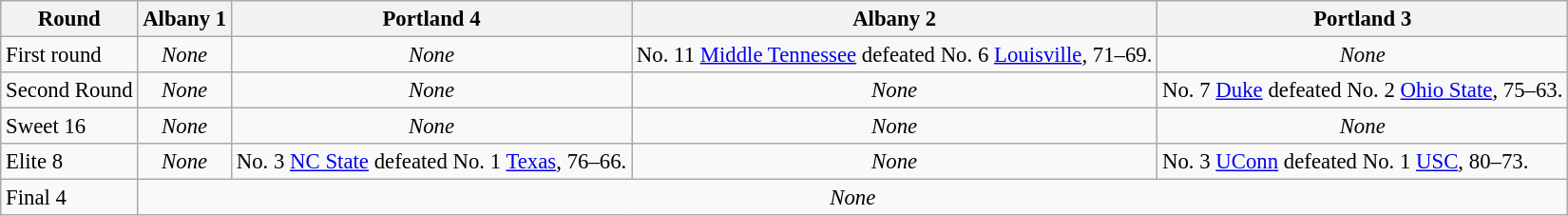<table class="wikitable" style="text-align:left; font-size: 95%;">
<tr>
<th>Round</th>
<th>Albany 1</th>
<th>Portland 4</th>
<th>Albany 2</th>
<th>Portland 3</th>
</tr>
<tr>
<td>First round</td>
<td align=center><em>None</em></td>
<td align=center><em>None</em></td>
<td>No. 11 <a href='#'>Middle Tennessee</a> defeated No. 6 <a href='#'>Louisville</a>, 71–69.</td>
<td align=center><em>None</em></td>
</tr>
<tr>
<td>Second Round</td>
<td align=center><em>None</em></td>
<td align=center><em>None</em></td>
<td align=center><em>None</em></td>
<td>No. 7 <a href='#'>Duke</a> defeated No. 2 <a href='#'>Ohio State</a>, 75–63.</td>
</tr>
<tr>
<td>Sweet 16</td>
<td align=center><em>None</em></td>
<td align=center><em>None</em></td>
<td align=center><em>None</em></td>
<td align=center><em>None</em></td>
</tr>
<tr>
<td>Elite 8</td>
<td align=center><em>None</em></td>
<td>No. 3 <a href='#'>NC State</a> defeated No. 1 <a href='#'>Texas</a>, 76–66.</td>
<td align=center><em>None</em></td>
<td>No. 3 <a href='#'>UConn</a> defeated No. 1 <a href='#'>USC</a>, 80–73.</td>
</tr>
<tr>
<td>Final 4</td>
<td colspan="4" style="text-align:center;"><em>None</em></td>
</tr>
</table>
